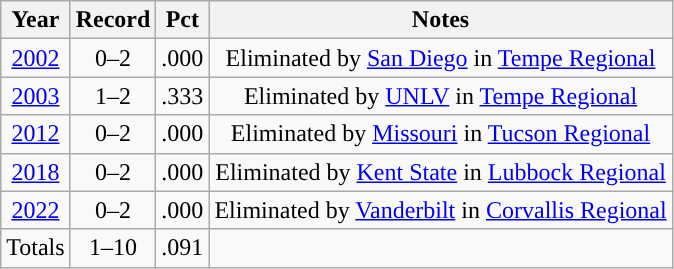<table class="wikitable sortable" style="text-align:center">
<tr>
<th>Year</th>
<th>Record</th>
<th>Pct</th>
<th>Notes</th>
</tr>
<tr>
<td><a href='#'>2002</a></td>
<td>0–2</td>
<td>.000</td>
<td>Eliminated by <a href='#'>San Diego</a> in <a href='#'>Tempe Regional</a></td>
</tr>
<tr>
<td><a href='#'>2003</a></td>
<td>1–2</td>
<td>.333</td>
<td>Eliminated by <a href='#'>UNLV</a> in <a href='#'>Tempe Regional</a></td>
</tr>
<tr>
<td><a href='#'>2012</a></td>
<td>0–2</td>
<td>.000</td>
<td>Eliminated by <a href='#'>Missouri</a> in <a href='#'>Tucson Regional</a></td>
</tr>
<tr>
<td><a href='#'>2018</a></td>
<td>0–2</td>
<td>.000</td>
<td>Eliminated by <a href='#'>Kent State</a> in <a href='#'>Lubbock Regional</a></td>
</tr>
<tr>
<td><a href='#'>2022</a></td>
<td>0–2</td>
<td>.000</td>
<td>Eliminated by <a href='#'>Vanderbilt</a> in <a href='#'>Corvallis Regional</a></td>
</tr>
<tr class="sortbottom">
<td>Totals</td>
<td>1–10</td>
<td>.091</td>
<td></td>
</tr>
</table>
